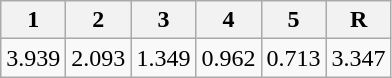<table class=wikitable>
<tr>
<th>1</th>
<th>2</th>
<th>3</th>
<th>4</th>
<th>5</th>
<th>R</th>
</tr>
<tr>
<td>3.939</td>
<td>2.093</td>
<td>1.349</td>
<td>0.962</td>
<td>0.713</td>
<td>3.347</td>
</tr>
</table>
